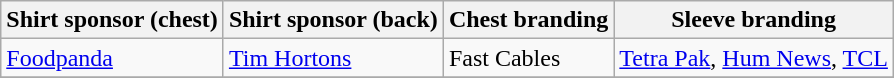<table class="wikitable">
<tr>
<th>Shirt sponsor (chest)</th>
<th>Shirt sponsor (back)</th>
<th>Chest branding</th>
<th>Sleeve branding</th>
</tr>
<tr>
<td><a href='#'>Foodpanda</a></td>
<td><a href='#'>Tim Hortons</a></td>
<td>Fast Cables</td>
<td><a href='#'>Tetra Pak</a>, <a href='#'>Hum News</a>, <a href='#'>TCL</a></td>
</tr>
<tr>
</tr>
</table>
